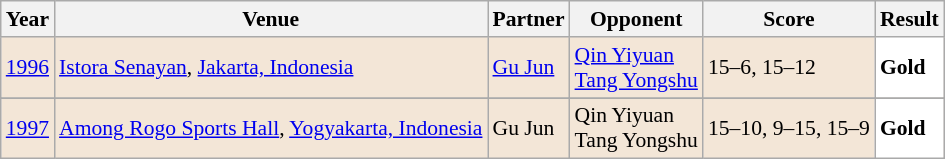<table class="sortable wikitable" style="font-size: 90%;">
<tr>
<th>Year</th>
<th>Venue</th>
<th>Partner</th>
<th>Opponent</th>
<th>Score</th>
<th>Result</th>
</tr>
<tr style="background:#F3E6D7">
<td align="center"><a href='#'>1996</a></td>
<td align="left"><a href='#'>Istora Senayan</a>, <a href='#'>Jakarta, Indonesia</a></td>
<td align="left"> <a href='#'>Gu Jun</a></td>
<td align="left"> <a href='#'>Qin Yiyuan</a> <br>  <a href='#'>Tang Yongshu</a></td>
<td align="left">15–6, 15–12</td>
<td style="text-align:left; background:white"> <strong>Gold</strong></td>
</tr>
<tr>
</tr>
<tr style="background:#F3E6D7">
<td align="center"><a href='#'>1997</a></td>
<td align="left"><a href='#'>Among Rogo Sports Hall</a>, <a href='#'>Yogyakarta, Indonesia</a></td>
<td align="left"> Gu Jun</td>
<td align="left"> Qin Yiyuan <br>  Tang Yongshu</td>
<td align="left">15–10, 9–15, 15–9</td>
<td style="text-align:left; background:white"> <strong>Gold</strong></td>
</tr>
</table>
